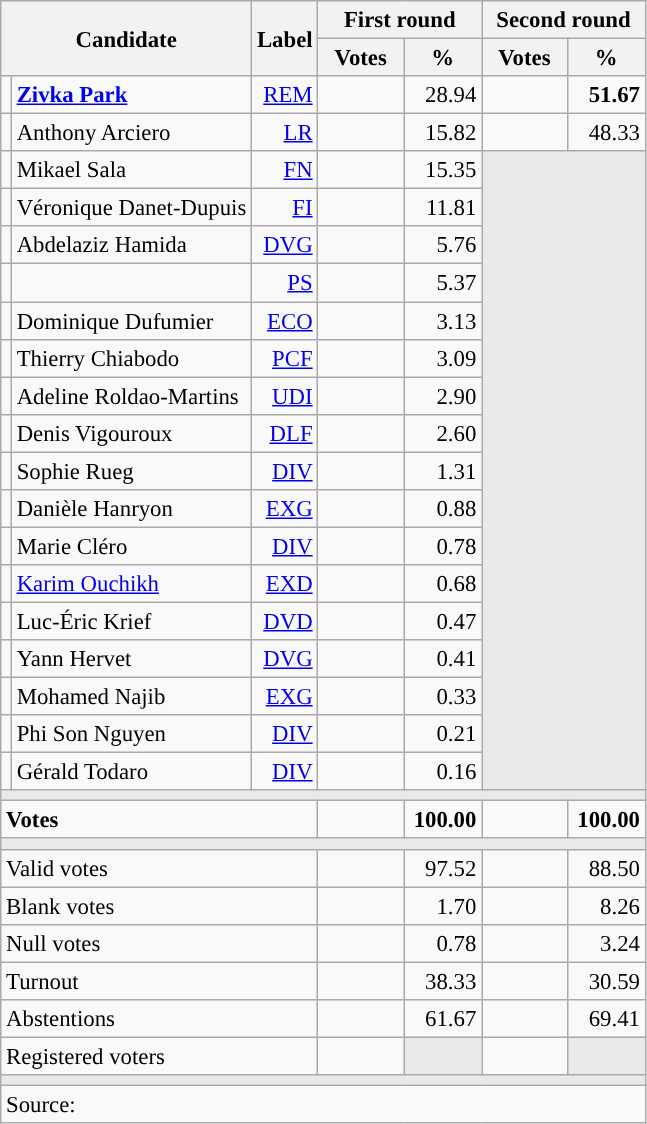<table class="wikitable" style="text-align:right;font-size:95%;">
<tr>
<th rowspan="2" colspan="2">Candidate</th>
<th rowspan="2">Label</th>
<th colspan="2">First round</th>
<th colspan="2">Second round</th>
</tr>
<tr>
<th style="width:50px;">Votes</th>
<th style="width:45px;">%</th>
<th style="width:50px;">Votes</th>
<th style="width:45px;">%</th>
</tr>
<tr>
<td style="color:inherit;background:"></td>
<td style="text-align:left;"><strong><a href='#'>Zivka Park</a></strong></td>
<td><a href='#'>REM</a></td>
<td></td>
<td>28.94</td>
<td><strong></strong></td>
<td><strong>51.67</strong></td>
</tr>
<tr>
<td style="color:inherit;background:"></td>
<td style="text-align:left;">Anthony Arciero</td>
<td><a href='#'>LR</a></td>
<td></td>
<td>15.82</td>
<td></td>
<td>48.33</td>
</tr>
<tr>
<td style="color:inherit;background:"></td>
<td style="text-align:left;">Mikael Sala</td>
<td><a href='#'>FN</a></td>
<td></td>
<td>15.35</td>
<td colspan="2" rowspan="17" style="background:#E9E9E9;"></td>
</tr>
<tr>
<td style="color:inherit;background:"></td>
<td style="text-align:left;">Véronique Danet-Dupuis</td>
<td><a href='#'>FI</a></td>
<td></td>
<td>11.81</td>
</tr>
<tr>
<td style="color:inherit;background:"></td>
<td style="text-align:left;">Abdelaziz Hamida</td>
<td><a href='#'>DVG</a></td>
<td></td>
<td>5.76</td>
</tr>
<tr>
<td style="color:inherit;background:"></td>
<td style="text-align:left;"></td>
<td><a href='#'>PS</a></td>
<td></td>
<td>5.37</td>
</tr>
<tr>
<td style="color:inherit;background:"></td>
<td style="text-align:left;">Dominique Dufumier</td>
<td><a href='#'>ECO</a></td>
<td></td>
<td>3.13</td>
</tr>
<tr>
<td style="color:inherit;background:"></td>
<td style="text-align:left;">Thierry Chiabodo</td>
<td><a href='#'>PCF</a></td>
<td></td>
<td>3.09</td>
</tr>
<tr>
<td style="color:inherit;background:"></td>
<td style="text-align:left;">Adeline Roldao-Martins</td>
<td><a href='#'>UDI</a></td>
<td></td>
<td>2.90</td>
</tr>
<tr>
<td style="color:inherit;background:"></td>
<td style="text-align:left;">Denis Vigouroux</td>
<td><a href='#'>DLF</a></td>
<td></td>
<td>2.60</td>
</tr>
<tr>
<td style="color:inherit;background:"></td>
<td style="text-align:left;">Sophie Rueg</td>
<td><a href='#'>DIV</a></td>
<td></td>
<td>1.31</td>
</tr>
<tr>
<td style="color:inherit;background:"></td>
<td style="text-align:left;">Danièle Hanryon</td>
<td><a href='#'>EXG</a></td>
<td></td>
<td>0.88</td>
</tr>
<tr>
<td style="color:inherit;background:"></td>
<td style="text-align:left;">Marie Cléro</td>
<td><a href='#'>DIV</a></td>
<td></td>
<td>0.78</td>
</tr>
<tr>
<td style="color:inherit;background:"></td>
<td style="text-align:left;"><a href='#'>Karim Ouchikh</a></td>
<td><a href='#'>EXD</a></td>
<td></td>
<td>0.68</td>
</tr>
<tr>
<td style="color:inherit;background:"></td>
<td style="text-align:left;">Luc-Éric Krief</td>
<td><a href='#'>DVD</a></td>
<td></td>
<td>0.47</td>
</tr>
<tr>
<td style="color:inherit;background:"></td>
<td style="text-align:left;">Yann Hervet</td>
<td><a href='#'>DVG</a></td>
<td></td>
<td>0.41</td>
</tr>
<tr>
<td style="color:inherit;background:"></td>
<td style="text-align:left;">Mohamed Najib</td>
<td><a href='#'>EXG</a></td>
<td></td>
<td>0.33</td>
</tr>
<tr>
<td style="color:inherit;background:"></td>
<td style="text-align:left;">Phi Son Nguyen</td>
<td><a href='#'>DIV</a></td>
<td></td>
<td>0.21</td>
</tr>
<tr>
<td style="color:inherit;background:"></td>
<td style="text-align:left;">Gérald Todaro</td>
<td><a href='#'>DIV</a></td>
<td></td>
<td>0.16</td>
</tr>
<tr>
<td colspan="7" style="background:#E9E9E9;"></td>
</tr>
<tr style="font-weight:bold;">
<td colspan="3" style="text-align:left;">Votes</td>
<td></td>
<td>100.00</td>
<td></td>
<td>100.00</td>
</tr>
<tr>
<td colspan="7" style="background:#E9E9E9;"></td>
</tr>
<tr>
<td colspan="3" style="text-align:left;">Valid votes</td>
<td></td>
<td>97.52</td>
<td></td>
<td>88.50</td>
</tr>
<tr>
<td colspan="3" style="text-align:left;">Blank votes</td>
<td></td>
<td>1.70</td>
<td></td>
<td>8.26</td>
</tr>
<tr>
<td colspan="3" style="text-align:left;">Null votes</td>
<td></td>
<td>0.78</td>
<td></td>
<td>3.24</td>
</tr>
<tr>
<td colspan="3" style="text-align:left;">Turnout</td>
<td></td>
<td>38.33</td>
<td></td>
<td>30.59</td>
</tr>
<tr>
<td colspan="3" style="text-align:left;">Abstentions</td>
<td></td>
<td>61.67</td>
<td></td>
<td>69.41</td>
</tr>
<tr>
<td colspan="3" style="text-align:left;">Registered voters</td>
<td></td>
<td style="color:inherit;background:#E9E9E9;"></td>
<td></td>
<td style="color:inherit;background:#E9E9E9;"></td>
</tr>
<tr>
<td colspan="7" style="background:#E9E9E9;"></td>
</tr>
<tr>
<td colspan="7" style="text-align:left;">Source: </td>
</tr>
</table>
